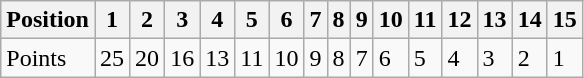<table class="wikitable">
<tr>
<th>Position</th>
<th>1</th>
<th>2</th>
<th>3</th>
<th>4</th>
<th>5</th>
<th>6</th>
<th>7</th>
<th>8</th>
<th>9</th>
<th>10</th>
<th>11</th>
<th>12</th>
<th>13</th>
<th>14</th>
<th>15</th>
</tr>
<tr>
<td>Points</td>
<td>25</td>
<td>20</td>
<td>16</td>
<td>13</td>
<td>11</td>
<td>10</td>
<td>9</td>
<td>8</td>
<td>7</td>
<td>6</td>
<td>5</td>
<td>4</td>
<td>3</td>
<td>2</td>
<td>1</td>
</tr>
</table>
